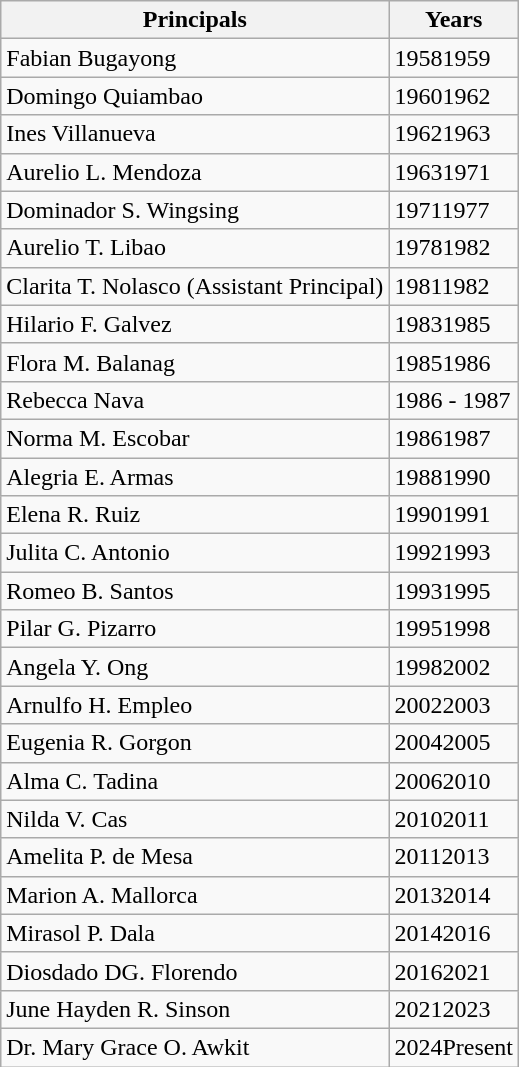<table class="wikitable">
<tr>
<th>Principals</th>
<th>Years</th>
</tr>
<tr>
<td>Fabian Bugayong</td>
<td>19581959</td>
</tr>
<tr>
<td>Domingo Quiambao</td>
<td>19601962</td>
</tr>
<tr>
<td>Ines Villanueva</td>
<td>19621963</td>
</tr>
<tr>
<td>Aurelio L. Mendoza</td>
<td>19631971</td>
</tr>
<tr>
<td>Dominador S. Wingsing</td>
<td>19711977</td>
</tr>
<tr>
<td>Aurelio T. Libao</td>
<td>19781982</td>
</tr>
<tr>
<td>Clarita T. Nolasco (Assistant Principal)</td>
<td>19811982</td>
</tr>
<tr>
<td>Hilario F. Galvez</td>
<td>19831985</td>
</tr>
<tr>
<td>Flora M. Balanag</td>
<td>19851986</td>
</tr>
<tr>
<td>Rebecca Nava</td>
<td>1986 - 1987</td>
</tr>
<tr>
<td>Norma M. Escobar</td>
<td>19861987</td>
</tr>
<tr>
<td>Alegria E. Armas</td>
<td>19881990</td>
</tr>
<tr>
<td>Elena R. Ruiz</td>
<td>19901991</td>
</tr>
<tr>
<td>Julita C. Antonio</td>
<td>19921993</td>
</tr>
<tr>
<td>Romeo B. Santos</td>
<td>19931995</td>
</tr>
<tr>
<td>Pilar G. Pizarro</td>
<td>19951998</td>
</tr>
<tr>
<td>Angela Y. Ong</td>
<td>19982002</td>
</tr>
<tr>
<td>Arnulfo H. Empleo</td>
<td>20022003</td>
</tr>
<tr>
<td>Eugenia R. Gorgon</td>
<td>20042005</td>
</tr>
<tr>
<td>Alma C. Tadina</td>
<td>20062010</td>
</tr>
<tr>
<td>Nilda V. Cas</td>
<td>20102011</td>
</tr>
<tr>
<td>Amelita P. de Mesa</td>
<td>20112013</td>
</tr>
<tr>
<td>Marion A. Mallorca</td>
<td>20132014</td>
</tr>
<tr>
<td>Mirasol P. Dala</td>
<td>20142016</td>
</tr>
<tr>
<td>Diosdado DG. Florendo</td>
<td>20162021</td>
</tr>
<tr>
<td>June Hayden R. Sinson</td>
<td>20212023</td>
</tr>
<tr>
<td>Dr. Mary Grace O. Awkit</td>
<td>2024Present</td>
</tr>
</table>
